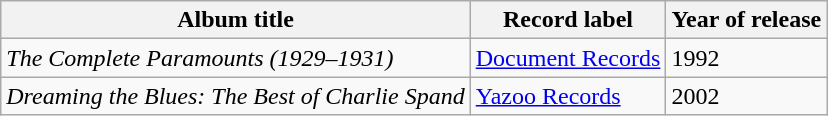<table class="wikitable sortable">
<tr>
<th>Album title</th>
<th>Record label</th>
<th>Year of release</th>
</tr>
<tr>
<td><em>The Complete Paramounts (1929–1931)</em></td>
<td><a href='#'>Document Records</a></td>
<td>1992</td>
</tr>
<tr>
<td><em>Dreaming the Blues: The Best of Charlie Spand</em></td>
<td><a href='#'>Yazoo Records</a></td>
<td>2002</td>
</tr>
</table>
